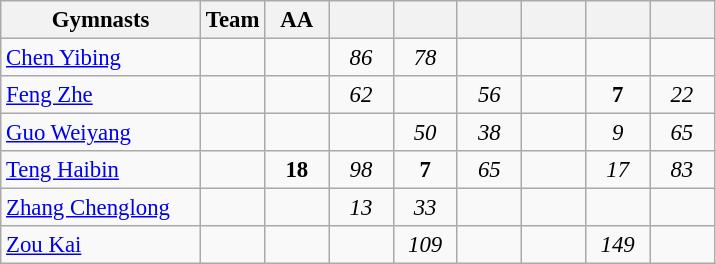<table class="wikitable sortable collapsible autocollapse plainrowheaders" style="text-align:center; font-size:95%;">
<tr>
<th width=28% class=unsortable>Gymnasts</th>
<th width=9% class=unsortable>Team</th>
<th width=9% class=unsortable>AA</th>
<th width=9% class=unsortable></th>
<th width=9% class=unsortable></th>
<th width=9% class=unsortable></th>
<th width=9% class=unsortable></th>
<th width=9% class=unsortable></th>
<th width=9% class=unsortable></th>
</tr>
<tr>
<td align=left><a href='#'>Chen Yibing</a></td>
<td></td>
<td></td>
<td><em>86</em></td>
<td><em>78</em></td>
<td></td>
<td></td>
<td></td>
<td></td>
</tr>
<tr>
<td align=left><a href='#'>Feng Zhe</a></td>
<td></td>
<td></td>
<td><em>62</em></td>
<td></td>
<td><em>56</em></td>
<td></td>
<td><strong>7</strong></td>
<td><em>22</em></td>
</tr>
<tr>
<td align=left><a href='#'>Guo Weiyang</a></td>
<td></td>
<td></td>
<td></td>
<td><em>50</em></td>
<td><em>38</em></td>
<td></td>
<td><em>9</em></td>
<td><em>65</em></td>
</tr>
<tr>
<td align=left><a href='#'>Teng Haibin</a></td>
<td></td>
<td><strong>18</strong></td>
<td><em>98</em></td>
<td><strong>7</strong></td>
<td><em>65</em></td>
<td></td>
<td><em>17</em></td>
<td><em>83</em></td>
</tr>
<tr>
<td align=left><a href='#'>Zhang Chenglong</a></td>
<td></td>
<td></td>
<td><em>13</em></td>
<td><em>33</em></td>
<td></td>
<td></td>
<td></td>
<td></td>
</tr>
<tr>
<td align=left><a href='#'>Zou Kai</a></td>
<td></td>
<td></td>
<td></td>
<td><em>109</em></td>
<td></td>
<td></td>
<td><em>149</em></td>
<td></td>
</tr>
</table>
